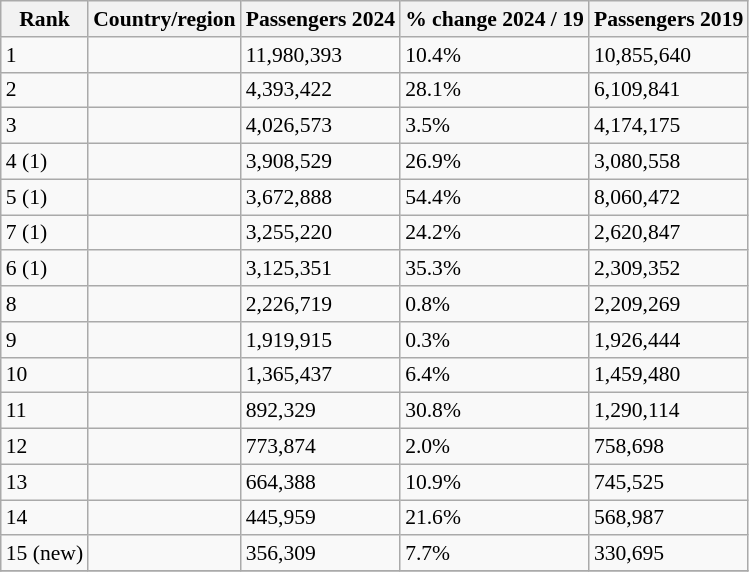<table class="wikitable sortable" style= "font-size: 90%;">
<tr>
<th>Rank</th>
<th>Country/region</th>
<th>Passengers 2024</th>
<th>% change 2024 / 19</th>
<th>Passengers 2019</th>
</tr>
<tr>
<td>1</td>
<td></td>
<td>11,980,393</td>
<td> 10.4%</td>
<td>10,855,640</td>
</tr>
<tr>
<td>2</td>
<td></td>
<td>4,393,422</td>
<td> 28.1%</td>
<td>6,109,841</td>
</tr>
<tr>
<td>3</td>
<td></td>
<td>4,026,573</td>
<td> 3.5%</td>
<td>4,174,175</td>
</tr>
<tr>
<td>4 (1)</td>
<td></td>
<td>3,908,529</td>
<td> 26.9%</td>
<td>3,080,558</td>
</tr>
<tr>
<td>5 (1)</td>
<td></td>
<td>3,672,888</td>
<td> 54.4%</td>
<td>8,060,472</td>
</tr>
<tr>
<td>7 (1)</td>
<td></td>
<td>3,255,220</td>
<td> 24.2%</td>
<td>2,620,847</td>
</tr>
<tr>
<td>6 (1)</td>
<td></td>
<td>3,125,351</td>
<td> 35.3%</td>
<td>2,309,352</td>
</tr>
<tr>
<td>8</td>
<td></td>
<td>2,226,719</td>
<td> 0.8%</td>
<td>2,209,269</td>
</tr>
<tr>
<td>9</td>
<td></td>
<td>1,919,915</td>
<td> 0.3%</td>
<td>1,926,444</td>
</tr>
<tr>
<td>10</td>
<td></td>
<td>1,365,437</td>
<td> 6.4%</td>
<td>1,459,480</td>
</tr>
<tr>
<td>11</td>
<td></td>
<td>892,329</td>
<td> 30.8%</td>
<td>1,290,114</td>
</tr>
<tr>
<td>12</td>
<td></td>
<td>773,874</td>
<td> 2.0%</td>
<td>758,698</td>
</tr>
<tr>
<td>13</td>
<td></td>
<td>664,388</td>
<td> 10.9%</td>
<td>745,525</td>
</tr>
<tr>
<td>14</td>
<td></td>
<td>445,959</td>
<td> 21.6%</td>
<td>568,987</td>
</tr>
<tr>
<td>15 (new)</td>
<td></td>
<td>356,309</td>
<td> 7.7%</td>
<td>330,695</td>
</tr>
<tr>
</tr>
</table>
